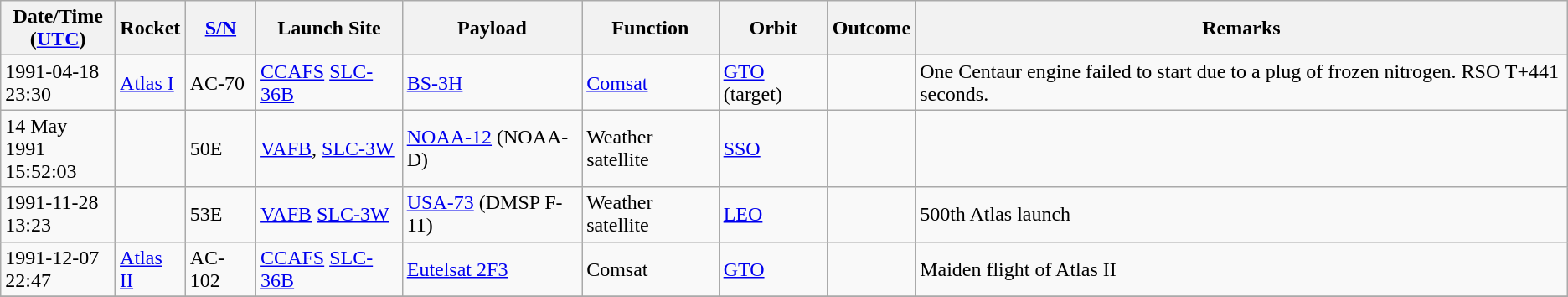<table class="wikitable" style="margin: 1em 1em 1em 0";>
<tr>
<th>Date/Time<br>(<a href='#'>UTC</a>)</th>
<th>Rocket</th>
<th><a href='#'>S/N</a></th>
<th>Launch Site</th>
<th>Payload</th>
<th>Function</th>
<th>Orbit</th>
<th>Outcome</th>
<th>Remarks</th>
</tr>
<tr>
<td>1991-04-18<br>23:30</td>
<td><a href='#'>Atlas I</a></td>
<td>AC-70</td>
<td><a href='#'>CCAFS</a> <a href='#'>SLC-36B</a></td>
<td><a href='#'>BS-3H</a></td>
<td><a href='#'>Comsat</a></td>
<td><a href='#'>GTO</a> (target)</td>
<td></td>
<td>One Centaur engine failed to start due to a plug of frozen nitrogen. RSO T+441 seconds.</td>
</tr>
<tr>
<td>14 May 1991<br>15:52:03</td>
<td></td>
<td>50E</td>
<td><a href='#'>VAFB</a>, <a href='#'>SLC-3W</a></td>
<td><a href='#'>NOAA-12</a> (NOAA-D)</td>
<td>Weather satellite</td>
<td><a href='#'>SSO</a></td>
<td></td>
<td></td>
</tr>
<tr>
<td>1991-11-28<br>13:23</td>
<td></td>
<td>53E</td>
<td><a href='#'>VAFB</a> <a href='#'>SLC-3W</a></td>
<td><a href='#'>USA-73</a> (DMSP F-11)</td>
<td>Weather satellite</td>
<td><a href='#'>LEO</a></td>
<td></td>
<td>500th Atlas launch</td>
</tr>
<tr>
<td>1991-12-07<br>22:47</td>
<td><a href='#'>Atlas II</a></td>
<td>AC-102</td>
<td><a href='#'>CCAFS</a> <a href='#'>SLC-36B</a></td>
<td><a href='#'>Eutelsat 2F3</a></td>
<td>Comsat</td>
<td><a href='#'>GTO</a></td>
<td></td>
<td>Maiden flight of Atlas II</td>
</tr>
<tr>
</tr>
</table>
